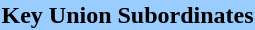<table style="align:left; margin-left:1em">
<tr>
<th bgcolor="#99ccff">Key Union Subordinates</th>
</tr>
<tr>
<td></td>
</tr>
</table>
